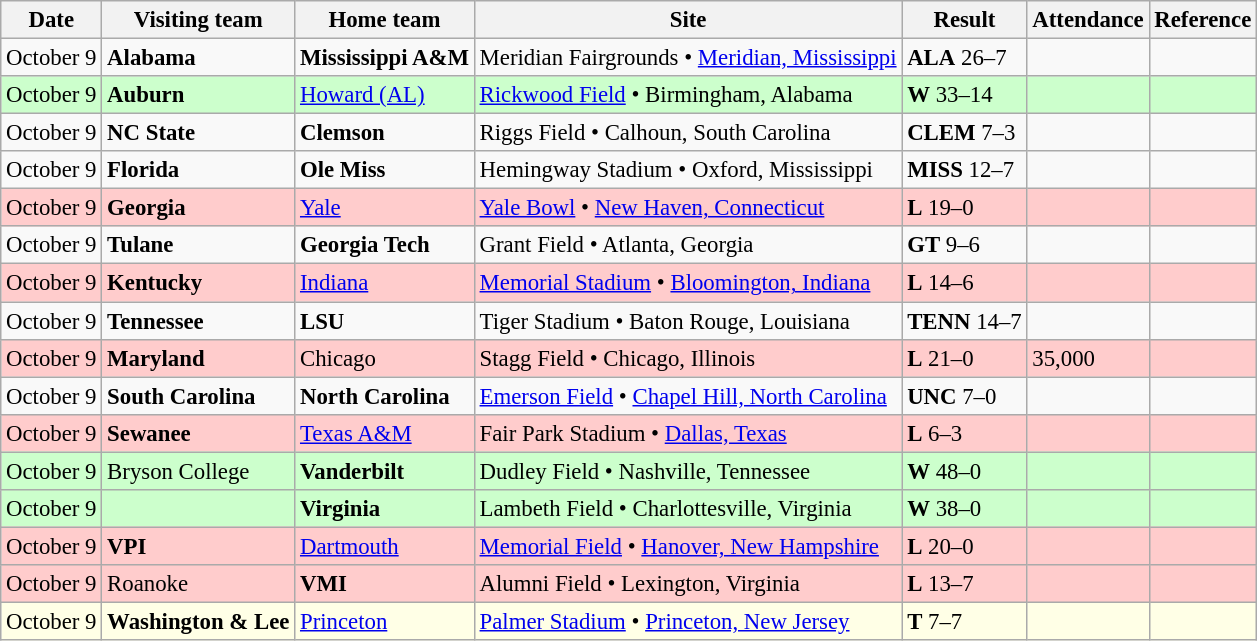<table class="wikitable" style="font-size:95%;">
<tr>
<th>Date</th>
<th>Visiting team</th>
<th>Home team</th>
<th>Site</th>
<th>Result</th>
<th>Attendance</th>
<th class="unsortable">Reference</th>
</tr>
<tr bgcolor=>
<td>October 9</td>
<td><strong>Alabama</strong></td>
<td><strong>Mississippi A&M</strong></td>
<td>Meridian Fairgrounds • <a href='#'>Meridian, Mississippi</a></td>
<td><strong>ALA</strong> 26–7</td>
<td></td>
<td></td>
</tr>
<tr bgcolor=ccffcc>
<td>October 9</td>
<td><strong>Auburn</strong></td>
<td><a href='#'>Howard (AL)</a></td>
<td><a href='#'>Rickwood Field</a> • Birmingham, Alabama</td>
<td><strong>W</strong> 33–14</td>
<td></td>
<td></td>
</tr>
<tr bgcolor=>
<td>October 9</td>
<td><strong>NC State</strong></td>
<td><strong>Clemson</strong></td>
<td>Riggs Field • Calhoun, South Carolina</td>
<td><strong>CLEM</strong> 7–3</td>
<td></td>
<td></td>
</tr>
<tr bgcolor=>
<td>October 9</td>
<td><strong>Florida</strong></td>
<td><strong>Ole Miss</strong></td>
<td>Hemingway Stadium • Oxford, Mississippi</td>
<td><strong>MISS</strong> 12–7</td>
<td></td>
<td></td>
</tr>
<tr bgcolor=ffcccc>
<td>October 9</td>
<td><strong>Georgia</strong></td>
<td><a href='#'>Yale</a></td>
<td><a href='#'>Yale Bowl</a> • <a href='#'>New Haven, Connecticut</a></td>
<td><strong>L</strong> 19–0</td>
<td></td>
<td></td>
</tr>
<tr bgcolor=>
<td>October 9</td>
<td><strong>Tulane</strong></td>
<td><strong>Georgia Tech</strong></td>
<td>Grant Field • Atlanta, Georgia</td>
<td><strong>GT</strong> 9–6</td>
<td></td>
<td></td>
</tr>
<tr bgcolor=ffcccc>
<td>October 9</td>
<td><strong>Kentucky</strong></td>
<td><a href='#'>Indiana</a></td>
<td><a href='#'>Memorial Stadium</a> • <a href='#'>Bloomington, Indiana</a></td>
<td><strong>L</strong> 14–6</td>
<td></td>
<td></td>
</tr>
<tr bgcolor=>
<td>October 9</td>
<td><strong>Tennessee</strong></td>
<td><strong>LSU</strong></td>
<td>Tiger Stadium • Baton Rouge, Louisiana</td>
<td><strong>TENN</strong> 14–7</td>
<td></td>
<td></td>
</tr>
<tr bgcolor=ffcccc>
<td>October 9</td>
<td><strong>Maryland</strong></td>
<td>Chicago</td>
<td>Stagg Field • Chicago, Illinois</td>
<td><strong>L</strong> 21–0</td>
<td>35,000</td>
<td></td>
</tr>
<tr bgcolor=>
<td>October 9</td>
<td><strong>South Carolina</strong></td>
<td><strong>North Carolina</strong></td>
<td><a href='#'>Emerson Field</a> • <a href='#'>Chapel Hill, North Carolina</a></td>
<td><strong>UNC</strong> 7–0</td>
<td></td>
<td></td>
</tr>
<tr bgcolor=ffcccc>
<td>October 9</td>
<td><strong>Sewanee</strong></td>
<td><a href='#'>Texas A&M</a></td>
<td>Fair Park Stadium • <a href='#'>Dallas, Texas</a></td>
<td><strong>L</strong> 6–3</td>
<td></td>
<td></td>
</tr>
<tr bgcolor=ccffcc>
<td>October 9</td>
<td>Bryson College</td>
<td><strong>Vanderbilt</strong></td>
<td>Dudley Field • Nashville, Tennessee</td>
<td><strong>W</strong> 48–0</td>
<td></td>
<td></td>
</tr>
<tr bgcolor=ccffcc>
<td>October 9</td>
<td></td>
<td><strong>Virginia</strong></td>
<td>Lambeth Field • Charlottesville, Virginia</td>
<td><strong>W</strong> 38–0</td>
<td></td>
<td></td>
</tr>
<tr bgcolor=ffcccc>
<td>October 9</td>
<td><strong>VPI</strong></td>
<td><a href='#'>Dartmouth</a></td>
<td><a href='#'>Memorial Field</a> • <a href='#'>Hanover, New Hampshire</a></td>
<td><strong>L</strong> 20–0</td>
<td></td>
<td></td>
</tr>
<tr bgcolor=ffcccc>
<td>October 9</td>
<td>Roanoke</td>
<td><strong>VMI</strong></td>
<td>Alumni Field • Lexington, Virginia</td>
<td><strong>L</strong> 13–7</td>
<td></td>
<td></td>
</tr>
<tr bgcolor=ffffe6>
<td>October 9</td>
<td><strong>Washington & Lee</strong></td>
<td><a href='#'>Princeton</a></td>
<td><a href='#'>Palmer Stadium</a> • <a href='#'>Princeton, New Jersey</a></td>
<td><strong>T</strong> 7–7</td>
<td></td>
<td></td>
</tr>
</table>
